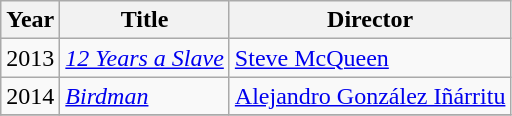<table class="wikitable">
<tr>
<th>Year</th>
<th>Title</th>
<th>Director</th>
</tr>
<tr>
<td>2013</td>
<td><em><a href='#'>12 Years a Slave</a></em></td>
<td><a href='#'>Steve McQueen</a></td>
</tr>
<tr>
<td>2014</td>
<td><em><a href='#'>Birdman</a></em></td>
<td><a href='#'>Alejandro González Iñárritu</a></td>
</tr>
<tr>
</tr>
</table>
